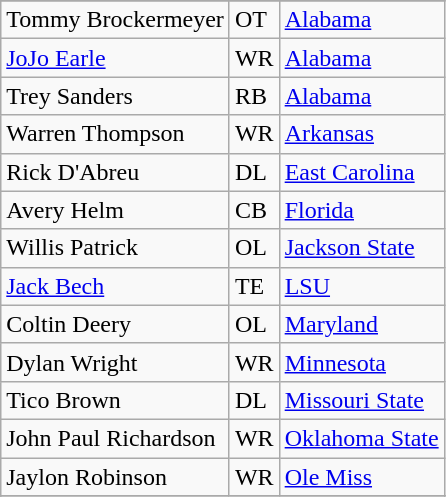<table class="wikitable">
<tr>
</tr>
<tr>
<td>Tommy Brockermeyer</td>
<td>OT</td>
<td><a href='#'>Alabama</a></td>
</tr>
<tr>
<td><a href='#'>JoJo Earle</a></td>
<td>WR</td>
<td><a href='#'>Alabama</a></td>
</tr>
<tr>
<td>Trey Sanders</td>
<td>RB</td>
<td><a href='#'>Alabama</a></td>
</tr>
<tr>
<td>Warren Thompson</td>
<td>WR</td>
<td><a href='#'>Arkansas</a></td>
</tr>
<tr>
<td>Rick D'Abreu</td>
<td>DL</td>
<td><a href='#'>East Carolina</a></td>
</tr>
<tr>
<td>Avery Helm</td>
<td>CB</td>
<td><a href='#'>Florida</a></td>
</tr>
<tr>
<td>Willis Patrick</td>
<td>OL</td>
<td><a href='#'>Jackson State</a></td>
</tr>
<tr>
<td><a href='#'>Jack Bech</a></td>
<td>TE</td>
<td><a href='#'>LSU</a></td>
</tr>
<tr>
<td>Coltin Deery</td>
<td>OL</td>
<td><a href='#'>Maryland</a></td>
</tr>
<tr>
<td>Dylan Wright</td>
<td>WR</td>
<td><a href='#'>Minnesota</a></td>
</tr>
<tr>
<td>Tico Brown</td>
<td>DL</td>
<td><a href='#'>Missouri State</a></td>
</tr>
<tr>
<td>John Paul Richardson</td>
<td>WR</td>
<td><a href='#'>Oklahoma State</a></td>
</tr>
<tr>
<td>Jaylon Robinson</td>
<td>WR</td>
<td><a href='#'>Ole Miss</a></td>
</tr>
<tr>
</tr>
<tr>
</tr>
</table>
